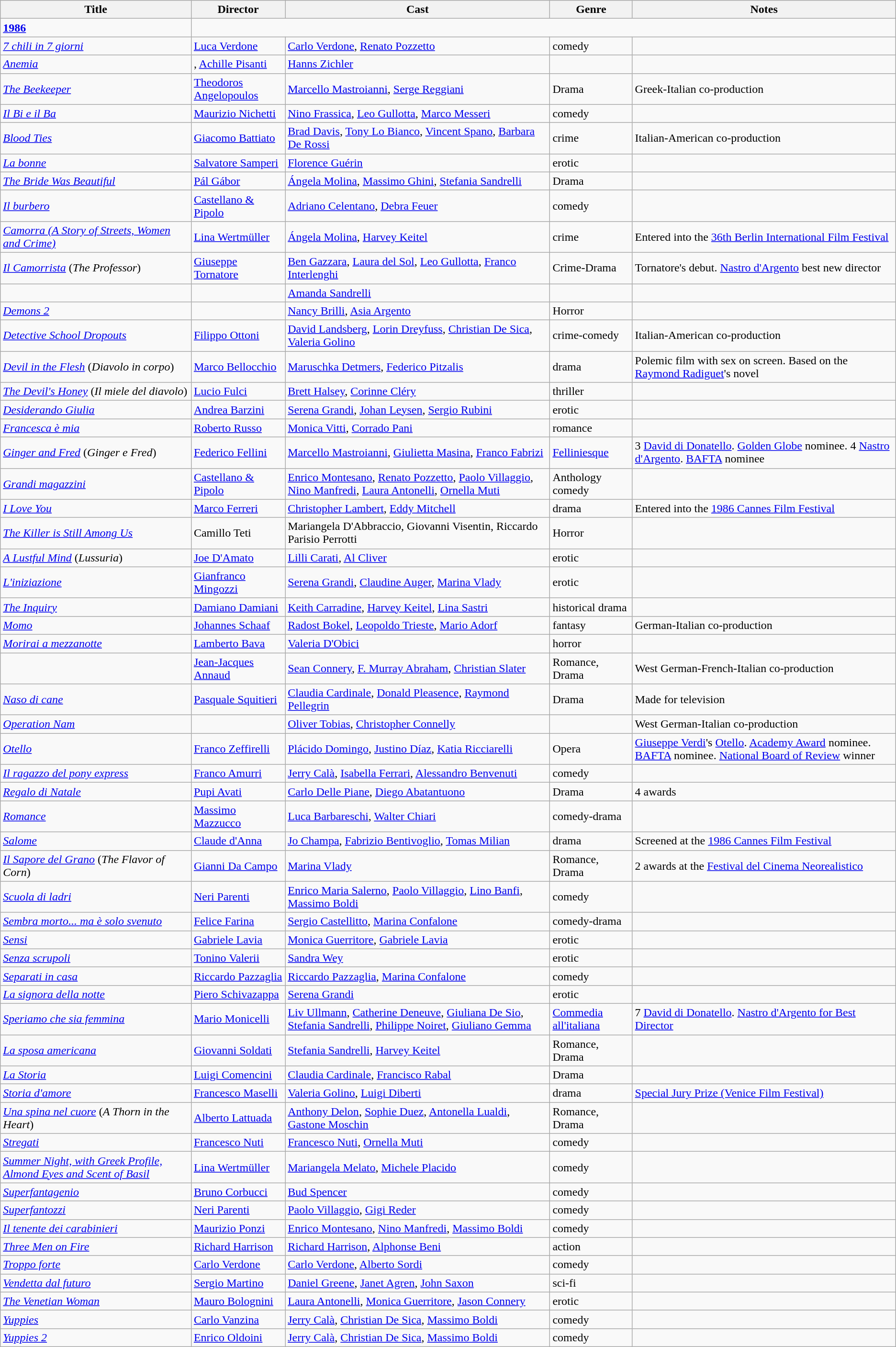<table class="wikitable">
<tr>
<th>Title</th>
<th>Director</th>
<th>Cast</th>
<th>Genre</th>
<th>Notes</th>
</tr>
<tr>
<td><strong><a href='#'>1986</a></strong></td>
</tr>
<tr>
<td><em><a href='#'>7 chili in 7 giorni</a></em></td>
<td><a href='#'>Luca Verdone</a></td>
<td><a href='#'>Carlo Verdone</a>, <a href='#'>Renato Pozzetto</a></td>
<td>comedy</td>
<td></td>
</tr>
<tr>
<td><em><a href='#'>Anemia</a></em></td>
<td>, <a href='#'>Achille Pisanti</a></td>
<td><a href='#'>Hanns Zichler</a></td>
<td></td>
<td></td>
</tr>
<tr>
<td><em><a href='#'>The Beekeeper</a></em></td>
<td><a href='#'>Theodoros Angelopoulos</a></td>
<td><a href='#'>Marcello Mastroianni</a>, <a href='#'>Serge Reggiani</a></td>
<td>Drama</td>
<td>Greek-Italian co-production</td>
</tr>
<tr>
<td><em><a href='#'>Il Bi e il Ba</a></em></td>
<td><a href='#'>Maurizio Nichetti</a></td>
<td><a href='#'>Nino Frassica</a>, <a href='#'>Leo Gullotta</a>, <a href='#'>Marco Messeri</a></td>
<td>comedy</td>
<td></td>
</tr>
<tr>
<td><em><a href='#'>Blood Ties</a></em></td>
<td><a href='#'>Giacomo Battiato</a></td>
<td><a href='#'>Brad Davis</a>, <a href='#'>Tony Lo Bianco</a>, <a href='#'>Vincent Spano</a>, <a href='#'>Barbara De Rossi</a></td>
<td>crime</td>
<td>Italian-American co-production</td>
</tr>
<tr>
<td><em><a href='#'>La bonne</a></em></td>
<td><a href='#'>Salvatore Samperi</a></td>
<td><a href='#'>Florence Guérin</a></td>
<td>erotic</td>
<td></td>
</tr>
<tr>
<td><em><a href='#'>The Bride Was Beautiful</a></em></td>
<td><a href='#'>Pál Gábor</a></td>
<td><a href='#'>Ángela Molina</a>, <a href='#'>Massimo Ghini</a>, <a href='#'>Stefania Sandrelli</a></td>
<td>Drama</td>
<td></td>
</tr>
<tr>
<td><em><a href='#'>Il burbero</a></em></td>
<td><a href='#'>Castellano & Pipolo</a></td>
<td><a href='#'>Adriano Celentano</a>, <a href='#'>Debra Feuer</a></td>
<td>comedy</td>
<td></td>
</tr>
<tr>
<td><em><a href='#'>Camorra (A Story of Streets, Women and Crime)</a></em></td>
<td><a href='#'>Lina Wertmüller</a></td>
<td><a href='#'>Ángela Molina</a>, <a href='#'>Harvey Keitel</a></td>
<td>crime</td>
<td>Entered into the <a href='#'>36th Berlin International Film Festival</a></td>
</tr>
<tr>
<td><em><a href='#'>Il Camorrista</a></em> (<em>The Professor</em>)</td>
<td><a href='#'>Giuseppe Tornatore</a></td>
<td><a href='#'>Ben Gazzara</a>, <a href='#'>Laura del Sol</a>, <a href='#'>Leo Gullotta</a>, <a href='#'>Franco Interlenghi</a></td>
<td>Crime-Drama</td>
<td>Tornatore's debut. <a href='#'>Nastro d'Argento</a> best new director</td>
</tr>
<tr>
<td></td>
<td></td>
<td><a href='#'>Amanda Sandrelli</a></td>
<td></td>
<td></td>
</tr>
<tr>
<td><em><a href='#'>Demons 2</a></em></td>
<td></td>
<td><a href='#'>Nancy Brilli</a>, <a href='#'>Asia Argento</a></td>
<td>Horror</td>
<td></td>
</tr>
<tr>
<td><em><a href='#'>Detective School Dropouts</a></em></td>
<td><a href='#'>Filippo Ottoni</a></td>
<td><a href='#'>David Landsberg</a>, <a href='#'>Lorin Dreyfuss</a>, <a href='#'>Christian De Sica</a>, <a href='#'>Valeria Golino</a></td>
<td>crime-comedy</td>
<td>Italian-American co-production</td>
</tr>
<tr>
<td><em><a href='#'>Devil in the Flesh</a></em> (<em>Diavolo in corpo</em>)</td>
<td><a href='#'>Marco Bellocchio</a></td>
<td><a href='#'>Maruschka Detmers</a>, <a href='#'>Federico Pitzalis</a></td>
<td>drama</td>
<td>Polemic film with  sex on screen. Based on the <a href='#'>Raymond Radiguet</a>'s novel</td>
</tr>
<tr>
<td><em><a href='#'>The Devil's Honey</a></em> (<em>Il miele del diavolo</em>)</td>
<td><a href='#'>Lucio Fulci</a></td>
<td><a href='#'>Brett Halsey</a>, <a href='#'>Corinne Cléry</a></td>
<td>thriller</td>
<td></td>
</tr>
<tr>
<td><em><a href='#'>Desiderando Giulia</a></em></td>
<td><a href='#'>Andrea Barzini</a></td>
<td><a href='#'>Serena Grandi</a>, <a href='#'>Johan Leysen</a>, <a href='#'>Sergio Rubini</a></td>
<td>erotic</td>
<td></td>
</tr>
<tr>
<td><em><a href='#'>Francesca è mia</a></em></td>
<td><a href='#'>Roberto Russo</a></td>
<td><a href='#'>Monica Vitti</a>, <a href='#'>Corrado Pani</a></td>
<td>romance</td>
<td></td>
</tr>
<tr>
<td><em><a href='#'>Ginger and Fred</a></em> (<em>Ginger e Fred</em>)</td>
<td><a href='#'>Federico Fellini</a></td>
<td><a href='#'>Marcello Mastroianni</a>, <a href='#'>Giulietta Masina</a>, <a href='#'>Franco Fabrizi</a></td>
<td><a href='#'>Felliniesque</a></td>
<td>3 <a href='#'>David di Donatello</a>. <a href='#'>Golden Globe</a> nominee. 4 <a href='#'>Nastro d'Argento</a>. <a href='#'>BAFTA</a> nominee</td>
</tr>
<tr>
<td><em><a href='#'>Grandi magazzini</a></em></td>
<td><a href='#'>Castellano & Pipolo</a></td>
<td><a href='#'>Enrico Montesano</a>, <a href='#'>Renato Pozzetto</a>, <a href='#'>Paolo Villaggio</a>, <a href='#'>Nino Manfredi</a>, <a href='#'>Laura Antonelli</a>, <a href='#'>Ornella Muti</a></td>
<td>Anthology comedy</td>
<td></td>
</tr>
<tr>
<td><em><a href='#'>I Love You</a></em></td>
<td><a href='#'>Marco Ferreri</a></td>
<td><a href='#'>Christopher Lambert</a>, <a href='#'>Eddy Mitchell</a></td>
<td>drama</td>
<td>Entered into the <a href='#'>1986 Cannes Film Festival</a></td>
</tr>
<tr>
<td><em><a href='#'>The Killer is Still Among Us</a></em></td>
<td>Camillo Teti</td>
<td>Mariangela D'Abbraccio, Giovanni Visentin, Riccardo Parisio Perrotti</td>
<td>Horror</td>
<td></td>
</tr>
<tr>
<td><em><a href='#'>A Lustful Mind</a></em> (<em>Lussuria</em>)</td>
<td><a href='#'>Joe D'Amato</a></td>
<td><a href='#'>Lilli Carati</a>, <a href='#'>Al Cliver</a></td>
<td>erotic</td>
<td></td>
</tr>
<tr>
<td><em><a href='#'>L'iniziazione</a></em></td>
<td><a href='#'>Gianfranco Mingozzi</a></td>
<td><a href='#'>Serena Grandi</a>, <a href='#'>Claudine Auger</a>, <a href='#'>Marina Vlady</a></td>
<td>erotic</td>
<td></td>
</tr>
<tr>
<td><em><a href='#'>The Inquiry</a></em></td>
<td><a href='#'>Damiano Damiani</a></td>
<td><a href='#'>Keith Carradine</a>, <a href='#'>Harvey Keitel</a>, <a href='#'>Lina Sastri</a></td>
<td>historical drama</td>
<td></td>
</tr>
<tr>
<td><em><a href='#'>Momo</a></em></td>
<td><a href='#'>Johannes Schaaf</a></td>
<td><a href='#'>Radost Bokel</a>, <a href='#'>Leopoldo Trieste</a>, <a href='#'>Mario Adorf</a></td>
<td>fantasy</td>
<td>German-Italian co-production</td>
</tr>
<tr>
<td><em><a href='#'>Morirai a mezzanotte </a></em></td>
<td><a href='#'>Lamberto Bava</a></td>
<td><a href='#'>Valeria D'Obici</a></td>
<td>horror</td>
<td></td>
</tr>
<tr>
<td></td>
<td><a href='#'>Jean-Jacques Annaud</a></td>
<td><a href='#'>Sean Connery</a>, <a href='#'>F. Murray Abraham</a>, <a href='#'>Christian Slater</a></td>
<td>Romance, Drama</td>
<td>West German-French-Italian co-production</td>
</tr>
<tr>
<td><em><a href='#'>Naso di cane</a></em></td>
<td><a href='#'>Pasquale Squitieri</a></td>
<td><a href='#'>Claudia Cardinale</a>, <a href='#'>Donald Pleasence</a>, <a href='#'>Raymond Pellegrin</a></td>
<td>Drama</td>
<td>Made for television</td>
</tr>
<tr>
<td><em><a href='#'>Operation Nam</a></em></td>
<td></td>
<td><a href='#'>Oliver Tobias</a>, <a href='#'>Christopher Connelly</a></td>
<td></td>
<td>West German-Italian co-production</td>
</tr>
<tr>
<td><em><a href='#'>Otello</a></em></td>
<td><a href='#'>Franco Zeffirelli</a></td>
<td><a href='#'>Plácido Domingo</a>, <a href='#'>Justino Díaz</a>, <a href='#'>Katia Ricciarelli</a></td>
<td>Opera</td>
<td><a href='#'>Giuseppe Verdi</a>'s <a href='#'>Otello</a>. <a href='#'>Academy Award</a> nominee. <a href='#'>BAFTA</a> nominee. <a href='#'>National Board of Review</a> winner</td>
</tr>
<tr>
<td><em><a href='#'>Il ragazzo del pony express</a></em></td>
<td><a href='#'>Franco Amurri</a></td>
<td><a href='#'>Jerry Calà</a>, <a href='#'>Isabella Ferrari</a>, <a href='#'>Alessandro Benvenuti</a></td>
<td>comedy</td>
<td></td>
</tr>
<tr>
<td><em><a href='#'>Regalo di Natale</a></em></td>
<td><a href='#'>Pupi Avati</a></td>
<td><a href='#'>Carlo Delle Piane</a>, <a href='#'>Diego Abatantuono</a></td>
<td>Drama</td>
<td>4 awards</td>
</tr>
<tr>
<td><em><a href='#'>Romance</a></em></td>
<td><a href='#'>Massimo Mazzucco</a></td>
<td><a href='#'>Luca Barbareschi</a>, <a href='#'>Walter Chiari</a></td>
<td>comedy-drama</td>
<td></td>
</tr>
<tr>
<td><em><a href='#'>Salome</a></em></td>
<td><a href='#'>Claude d'Anna</a></td>
<td><a href='#'>Jo Champa</a>, <a href='#'>Fabrizio Bentivoglio</a>, <a href='#'>Tomas Milian</a></td>
<td>drama</td>
<td>Screened at the <a href='#'>1986 Cannes Film Festival</a></td>
</tr>
<tr>
<td><em><a href='#'>Il Sapore del Grano</a></em> (<em>The Flavor of Corn</em>)</td>
<td><a href='#'>Gianni Da Campo</a></td>
<td><a href='#'>Marina Vlady</a></td>
<td>Romance, Drama</td>
<td>2 awards at the <a href='#'>Festival del Cinema Neorealistico</a></td>
</tr>
<tr>
<td><em><a href='#'>Scuola di ladri</a></em></td>
<td><a href='#'>Neri Parenti</a></td>
<td><a href='#'>Enrico Maria Salerno</a>, <a href='#'>Paolo Villaggio</a>, <a href='#'>Lino Banfi</a>, <a href='#'>Massimo Boldi</a></td>
<td>comedy</td>
<td></td>
</tr>
<tr>
<td><em><a href='#'>Sembra morto... ma è solo svenuto</a></em></td>
<td><a href='#'>Felice Farina</a></td>
<td><a href='#'>Sergio Castellitto</a>, <a href='#'>Marina Confalone</a></td>
<td>comedy-drama</td>
<td></td>
</tr>
<tr>
<td><em><a href='#'>Sensi</a></em></td>
<td><a href='#'>Gabriele Lavia</a></td>
<td><a href='#'>Monica Guerritore</a>, <a href='#'>Gabriele Lavia</a></td>
<td>erotic</td>
<td></td>
</tr>
<tr>
<td><em><a href='#'>Senza scrupoli</a></em></td>
<td><a href='#'>Tonino Valerii</a></td>
<td><a href='#'>Sandra Wey</a></td>
<td>erotic</td>
<td></td>
</tr>
<tr>
<td><em><a href='#'>Separati in casa</a></em></td>
<td><a href='#'>Riccardo Pazzaglia</a></td>
<td><a href='#'>Riccardo Pazzaglia</a>, <a href='#'>Marina Confalone</a></td>
<td>comedy</td>
<td></td>
</tr>
<tr>
<td><em><a href='#'>La signora della notte</a></em></td>
<td><a href='#'>Piero Schivazappa</a></td>
<td><a href='#'>Serena Grandi</a></td>
<td>erotic</td>
<td></td>
</tr>
<tr>
<td><em><a href='#'>Speriamo che sia femmina</a></em></td>
<td><a href='#'>Mario Monicelli</a></td>
<td><a href='#'>Liv Ullmann</a>, <a href='#'>Catherine Deneuve</a>, <a href='#'>Giuliana De Sio</a>, <a href='#'>Stefania Sandrelli</a>, <a href='#'>Philippe Noiret</a>, <a href='#'>Giuliano Gemma</a></td>
<td><a href='#'>Commedia all'italiana</a></td>
<td>7 <a href='#'>David di Donatello</a>. <a href='#'>Nastro d'Argento for Best Director</a></td>
</tr>
<tr>
<td><em><a href='#'>La sposa americana</a></em></td>
<td><a href='#'>Giovanni Soldati</a></td>
<td><a href='#'>Stefania Sandrelli</a>, <a href='#'>Harvey Keitel</a></td>
<td>Romance, Drama</td>
<td></td>
</tr>
<tr>
<td><em><a href='#'>La Storia</a></em></td>
<td><a href='#'>Luigi Comencini</a></td>
<td><a href='#'>Claudia Cardinale</a>, <a href='#'>Francisco Rabal</a></td>
<td>Drama</td>
<td></td>
</tr>
<tr>
<td><em><a href='#'>Storia d'amore</a></em></td>
<td><a href='#'>Francesco Maselli</a></td>
<td><a href='#'>Valeria Golino</a>, <a href='#'>Luigi Diberti</a></td>
<td>drama</td>
<td><a href='#'>Special Jury Prize (Venice Film Festival)</a></td>
</tr>
<tr>
<td><em><a href='#'>Una spina nel cuore</a></em> (<em>A Thorn in the Heart</em>)</td>
<td><a href='#'>Alberto Lattuada</a></td>
<td><a href='#'>Anthony Delon</a>, <a href='#'>Sophie Duez</a>, <a href='#'>Antonella Lualdi</a>, <a href='#'>Gastone Moschin</a></td>
<td>Romance, Drama</td>
<td></td>
</tr>
<tr>
<td><em><a href='#'>Stregati</a></em></td>
<td><a href='#'>Francesco Nuti</a></td>
<td><a href='#'>Francesco Nuti</a>, <a href='#'>Ornella Muti</a></td>
<td>comedy</td>
<td></td>
</tr>
<tr>
<td><em><a href='#'>Summer Night, with Greek Profile, Almond Eyes and Scent of Basil</a></em></td>
<td><a href='#'>Lina Wertmüller</a></td>
<td><a href='#'>Mariangela Melato</a>, <a href='#'>Michele Placido</a></td>
<td>comedy</td>
<td></td>
</tr>
<tr>
<td><em><a href='#'>Superfantagenio</a></em></td>
<td><a href='#'>Bruno Corbucci</a></td>
<td><a href='#'>Bud Spencer</a></td>
<td>comedy</td>
<td></td>
</tr>
<tr>
<td><em><a href='#'>Superfantozzi</a></em></td>
<td><a href='#'>Neri Parenti</a></td>
<td><a href='#'>Paolo Villaggio</a>, <a href='#'>Gigi Reder</a></td>
<td>comedy</td>
<td></td>
</tr>
<tr>
<td><em><a href='#'>Il tenente dei carabinieri</a></em></td>
<td><a href='#'>Maurizio Ponzi</a></td>
<td><a href='#'>Enrico Montesano</a>, <a href='#'>Nino Manfredi</a>, <a href='#'>Massimo Boldi</a></td>
<td>comedy</td>
<td></td>
</tr>
<tr>
<td><em><a href='#'>Three Men on Fire</a></em></td>
<td><a href='#'>Richard Harrison</a></td>
<td><a href='#'>Richard Harrison</a>, <a href='#'>Alphonse Beni</a></td>
<td>action</td>
<td></td>
</tr>
<tr>
<td><em><a href='#'>Troppo forte</a></em></td>
<td><a href='#'>Carlo Verdone</a></td>
<td><a href='#'>Carlo Verdone</a>, <a href='#'>Alberto Sordi</a></td>
<td>comedy</td>
<td></td>
</tr>
<tr>
<td><em><a href='#'>Vendetta dal futuro</a></em></td>
<td><a href='#'>Sergio Martino</a></td>
<td><a href='#'>Daniel Greene</a>, <a href='#'>Janet Agren</a>, <a href='#'>John Saxon</a></td>
<td>sci-fi</td>
<td></td>
</tr>
<tr>
<td><em><a href='#'>The Venetian Woman</a></em></td>
<td><a href='#'>Mauro Bolognini</a></td>
<td><a href='#'>Laura Antonelli</a>, <a href='#'>Monica Guerritore</a>, <a href='#'>Jason Connery</a></td>
<td>erotic</td>
<td></td>
</tr>
<tr>
<td><em><a href='#'>Yuppies</a></em></td>
<td><a href='#'>Carlo Vanzina</a></td>
<td><a href='#'>Jerry Calà</a>, <a href='#'>Christian De Sica</a>, <a href='#'>Massimo Boldi</a></td>
<td>comedy</td>
<td></td>
</tr>
<tr>
<td><em><a href='#'>Yuppies 2</a></em></td>
<td><a href='#'>Enrico Oldoini</a></td>
<td><a href='#'>Jerry Calà</a>, <a href='#'>Christian De Sica</a>, <a href='#'>Massimo Boldi</a></td>
<td>comedy</td>
<td></td>
</tr>
</table>
